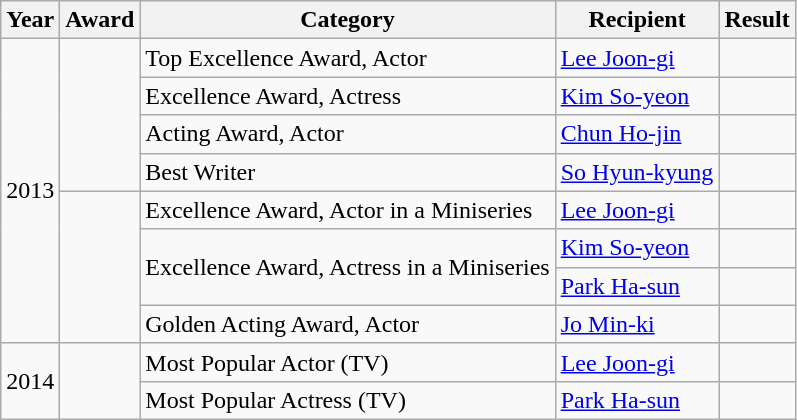<table class="wikitable">
<tr>
<th>Year</th>
<th>Award</th>
<th>Category</th>
<th>Recipient</th>
<th>Result</th>
</tr>
<tr>
<td rowspan=8>2013</td>
<td rowspan=4></td>
<td>Top Excellence Award, Actor</td>
<td><a href='#'>Lee Joon-gi</a></td>
<td></td>
</tr>
<tr>
<td>Excellence Award, Actress</td>
<td><a href='#'>Kim So-yeon</a></td>
<td></td>
</tr>
<tr>
<td>Acting Award, Actor</td>
<td><a href='#'>Chun Ho-jin</a></td>
<td></td>
</tr>
<tr>
<td>Best Writer</td>
<td><a href='#'>So Hyun-kyung</a></td>
<td></td>
</tr>
<tr>
<td rowspan=4></td>
<td>Excellence Award, Actor in a Miniseries</td>
<td><a href='#'>Lee Joon-gi</a></td>
<td></td>
</tr>
<tr>
<td rowspan=2>Excellence Award, Actress in a Miniseries</td>
<td><a href='#'>Kim So-yeon</a></td>
<td></td>
</tr>
<tr>
<td><a href='#'>Park Ha-sun</a></td>
<td></td>
</tr>
<tr>
<td>Golden Acting Award, Actor</td>
<td><a href='#'>Jo Min-ki</a></td>
<td></td>
</tr>
<tr>
<td rowspan=2>2014</td>
<td rowspan=2></td>
<td>Most Popular Actor (TV)</td>
<td><a href='#'>Lee Joon-gi</a></td>
<td></td>
</tr>
<tr>
<td>Most Popular Actress (TV)</td>
<td><a href='#'>Park Ha-sun</a></td>
<td></td>
</tr>
</table>
